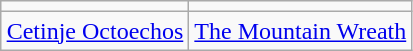<table class="wikitable" style="text-align:left; float:right; margin-right:9px; margin-left:2px;">
<tr>
<td style="text-align:center;"></td>
<td style="text-align:center;"></td>
</tr>
<tr>
<td style="text-align:center;"><a href='#'>Cetinje Octoechos</a></td>
<td style="text-align:center;"><a href='#'>The Mountain Wreath</a></td>
</tr>
</table>
